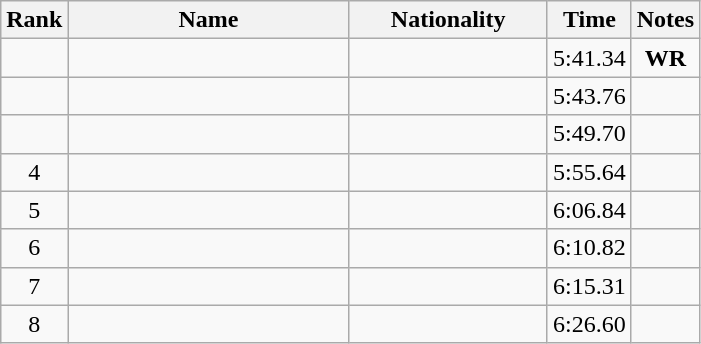<table class="wikitable sortable" style="text-align:center">
<tr>
<th>Rank</th>
<th style="width:180px">Name</th>
<th style="width:125px">Nationality</th>
<th>Time</th>
<th>Notes</th>
</tr>
<tr>
<td></td>
<td style="text-align:left;"></td>
<td style="text-align:left;"></td>
<td>5:41.34</td>
<td><strong>WR</strong></td>
</tr>
<tr>
<td></td>
<td style="text-align:left;"></td>
<td style="text-align:left;"></td>
<td>5:43.76</td>
<td></td>
</tr>
<tr>
<td></td>
<td style="text-align:left;"></td>
<td style="text-align:left;"></td>
<td>5:49.70</td>
<td></td>
</tr>
<tr>
<td>4</td>
<td style="text-align:left;"></td>
<td style="text-align:left;"></td>
<td>5:55.64</td>
<td></td>
</tr>
<tr>
<td>5</td>
<td style="text-align:left;"></td>
<td style="text-align:left;"></td>
<td>6:06.84</td>
<td></td>
</tr>
<tr>
<td>6</td>
<td style="text-align:left;"></td>
<td style="text-align:left;"></td>
<td>6:10.82</td>
<td></td>
</tr>
<tr>
<td>7</td>
<td style="text-align:left;"></td>
<td style="text-align:left;"></td>
<td>6:15.31</td>
<td></td>
</tr>
<tr>
<td>8</td>
<td style="text-align:left;"></td>
<td style="text-align:left;"></td>
<td>6:26.60</td>
<td></td>
</tr>
</table>
